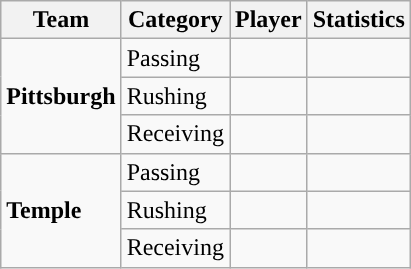<table class="wikitable" style="float: right;">
<tr>
<th>Team</th>
<th>Category</th>
<th>Player</th>
<th>Statistics</th>
</tr>
<tr>
<td rowspan=3><strong>Pittsburgh</strong></td>
<td>Passing</td>
<td></td>
<td></td>
</tr>
<tr>
<td>Rushing</td>
<td></td>
<td></td>
</tr>
<tr>
<td>Receiving</td>
<td></td>
<td></td>
</tr>
<tr>
<td rowspan=3><strong>Temple</strong></td>
<td>Passing</td>
<td></td>
<td></td>
</tr>
<tr>
<td>Rushing</td>
<td></td>
<td></td>
</tr>
<tr>
<td>Receiving</td>
<td></td>
<td></td>
</tr>
</table>
